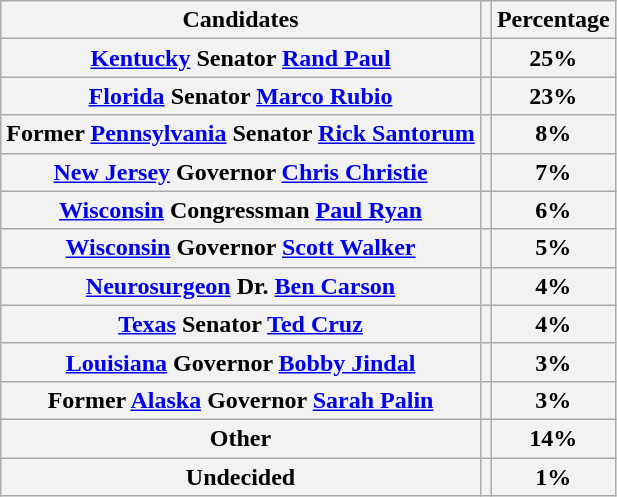<table class="wikitable" style="text-align:left;">
<tr>
<th>Candidates</th>
<th></th>
<th>Percentage</th>
</tr>
<tr>
<th><a href='#'>Kentucky</a> Senator <a href='#'>Rand Paul</a></th>
<th></th>
<th>25%</th>
</tr>
<tr>
<th><a href='#'>Florida</a> Senator <a href='#'>Marco Rubio</a></th>
<th></th>
<th>23%</th>
</tr>
<tr>
<th>Former <a href='#'>Pennsylvania</a> Senator <a href='#'>Rick Santorum</a></th>
<th></th>
<th>8%</th>
</tr>
<tr>
<th><a href='#'>New Jersey</a> Governor <a href='#'>Chris Christie</a></th>
<th></th>
<th>7%</th>
</tr>
<tr>
<th><a href='#'>Wisconsin</a> Congressman <a href='#'>Paul Ryan</a></th>
<th></th>
<th>6%</th>
</tr>
<tr>
<th><a href='#'>Wisconsin</a> Governor <a href='#'>Scott Walker</a></th>
<th></th>
<th>5%</th>
</tr>
<tr>
<th><a href='#'>Neurosurgeon</a> Dr. <a href='#'>Ben Carson</a></th>
<th></th>
<th>4%</th>
</tr>
<tr>
<th><a href='#'>Texas</a> Senator <a href='#'>Ted Cruz</a></th>
<th></th>
<th>4%</th>
</tr>
<tr>
<th><a href='#'>Louisiana</a> Governor <a href='#'>Bobby Jindal</a></th>
<th></th>
<th>3%</th>
</tr>
<tr>
<th>Former <a href='#'>Alaska</a> Governor <a href='#'>Sarah Palin</a></th>
<th></th>
<th>3%</th>
</tr>
<tr>
<th>Other</th>
<th></th>
<th>14%</th>
</tr>
<tr>
<th>Undecided</th>
<th></th>
<th>1%</th>
</tr>
</table>
